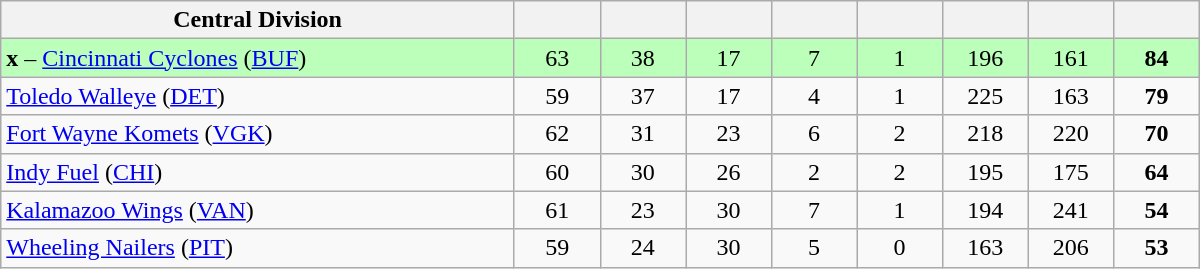<table class="wikitable sortable" style="text-align:center; width:50em">
<tr>
<th style="width:30%;" class="unsortable">Central Division</th>
<th style="width:5%;"></th>
<th style="width:5%;"></th>
<th style="width:5%;"></th>
<th style="width:5%;"></th>
<th style="width:5%;"></th>
<th style="width:5%;"></th>
<th style="width:5%;"></th>
<th style="width:5%;"></th>
</tr>
<tr bgcolor=#bbffbb>
<td align=left><strong>x</strong> – <a href='#'>Cincinnati Cyclones</a> (<a href='#'>BUF</a>)</td>
<td>63</td>
<td>38</td>
<td>17</td>
<td>7</td>
<td>1</td>
<td>196</td>
<td>161</td>
<td><strong>84</strong></td>
</tr>
<tr bgcolor=>
<td align=left><a href='#'>Toledo Walleye</a> (<a href='#'>DET</a>)</td>
<td>59</td>
<td>37</td>
<td>17</td>
<td>4</td>
<td>1</td>
<td>225</td>
<td>163</td>
<td><strong>79</strong></td>
</tr>
<tr bgcolor=>
<td align=left><a href='#'>Fort Wayne Komets</a> (<a href='#'>VGK</a>)</td>
<td>62</td>
<td>31</td>
<td>23</td>
<td>6</td>
<td>2</td>
<td>218</td>
<td>220</td>
<td><strong>70</strong></td>
</tr>
<tr bgcolor=>
<td align=left><a href='#'>Indy Fuel</a> (<a href='#'>CHI</a>)</td>
<td>60</td>
<td>30</td>
<td>26</td>
<td>2</td>
<td>2</td>
<td>195</td>
<td>175</td>
<td><strong>64</strong></td>
</tr>
<tr bgcolor=>
<td align=left><a href='#'>Kalamazoo Wings</a> (<a href='#'>VAN</a>)</td>
<td>61</td>
<td>23</td>
<td>30</td>
<td>7</td>
<td>1</td>
<td>194</td>
<td>241</td>
<td><strong>54</strong></td>
</tr>
<tr bgcolor=>
<td align=left><a href='#'>Wheeling Nailers</a> (<a href='#'>PIT</a>)</td>
<td>59</td>
<td>24</td>
<td>30</td>
<td>5</td>
<td>0</td>
<td>163</td>
<td>206</td>
<td><strong>53</strong></td>
</tr>
</table>
